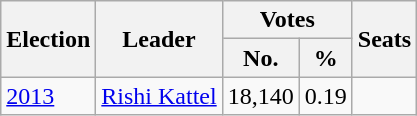<table class="wikitable">
<tr>
<th rowspan="2">Election</th>
<th rowspan="2">Leader</th>
<th colspan="2">Votes</th>
<th rowspan="2">Seats</th>
</tr>
<tr>
<th>No.</th>
<th>%</th>
</tr>
<tr>
<td><a href='#'>2013</a></td>
<td><a href='#'>Rishi Kattel</a></td>
<td>18,140</td>
<td>0.19</td>
<td></td>
</tr>
</table>
